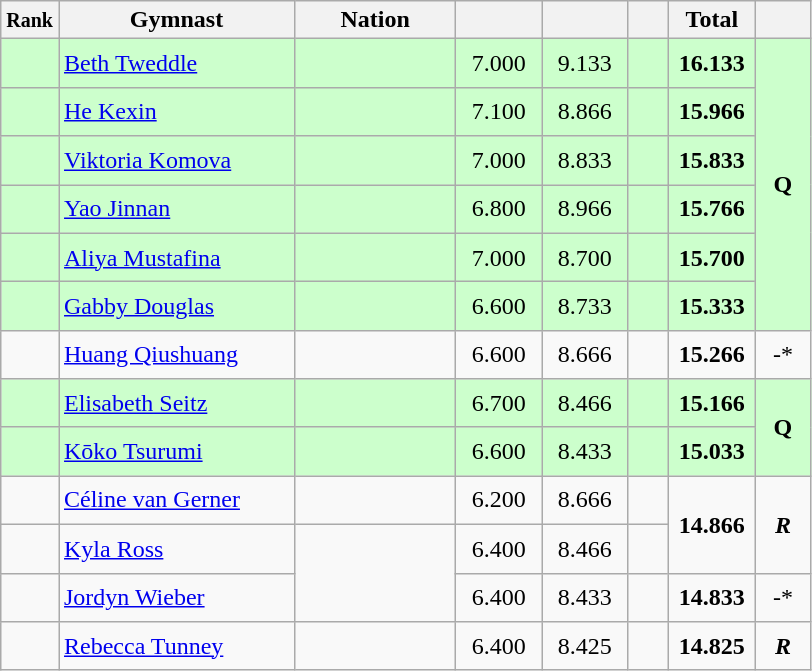<table class="wikitable sortable" style="text-align:center;">
<tr>
<th scope="col"  style="width:15px;"><small>Rank</small></th>
<th scope="col"  style="width:150px;">Gymnast</th>
<th scope="col"  style="width:100px;">Nation</th>
<th scope="col"  style="width:50px;"><small></small></th>
<th scope="col"  style="width:50px;"><small></small></th>
<th scope="col"  style="width:20px;"><small></small></th>
<th scope="col"  style="width:50px;">Total</th>
<th scope="col"  style="width:30px;"><small></small></th>
</tr>
<tr bgcolor=ccffcc>
<td scope=row style="text-align:center"></td>
<td style="height:25px; text-align:left;"><a href='#'>Beth Tweddle</a></td>
<td style="text-align:left;"><small></small></td>
<td>7.000</td>
<td>9.133</td>
<td></td>
<td><strong>16.133</strong></td>
<td rowspan="6"><strong>Q</strong></td>
</tr>
<tr bgcolor=ccffcc>
<td scope=row style="text-align:center"></td>
<td style="height:25px; text-align:left;"><a href='#'>He Kexin</a></td>
<td style="text-align:left;"><small></small></td>
<td>7.100</td>
<td>8.866</td>
<td></td>
<td><strong>15.966</strong></td>
</tr>
<tr bgcolor=ccffcc>
<td scope=row style="text-align:center"></td>
<td style="height:25px; text-align:left;"><a href='#'>Viktoria Komova</a></td>
<td style="text-align:left;"><small></small></td>
<td>7.000</td>
<td>8.833</td>
<td></td>
<td><strong>15.833</strong></td>
</tr>
<tr bgcolor=ccffcc>
<td scope=row style="text-align:center"></td>
<td style="height:25px; text-align:left;"><a href='#'>Yao Jinnan</a></td>
<td style="text-align:left;"><small></small></td>
<td>6.800</td>
<td>8.966</td>
<td></td>
<td><strong>15.766</strong></td>
</tr>
<tr bgcolor=ccffcc>
<td scope=row style="text-align:center"></td>
<td style="height:25px; text-align:left;"><a href='#'>Aliya Mustafina</a></td>
<td style="text-align:left;"><small></small></td>
<td>7.000</td>
<td>8.700</td>
<td></td>
<td><strong>15.700</strong></td>
</tr>
<tr bgcolor=ccffcc>
<td scope=row style="text-align:center"></td>
<td style="height:25px; text-align:left;"><a href='#'>Gabby Douglas</a></td>
<td style="text-align:left;"><small></small></td>
<td>6.600</td>
<td>8.733</td>
<td></td>
<td><strong>15.333</strong></td>
</tr>
<tr>
<td scope=row style="text-align:center"></td>
<td style="height:25px; text-align:left;"><a href='#'>Huang Qiushuang</a></td>
<td style="text-align:left;"><small></small></td>
<td>6.600</td>
<td>8.666</td>
<td></td>
<td><strong>15.266</strong></td>
<td>-*</td>
</tr>
<tr bgcolor=ccffcc>
<td scope=row style="text-align:center"></td>
<td style="height:25px; text-align:left;"><a href='#'>Elisabeth Seitz</a></td>
<td style="text-align:left;"><small></small></td>
<td>6.700</td>
<td>8.466</td>
<td></td>
<td><strong>15.166</strong></td>
<td rowspan="2"><strong>Q</strong></td>
</tr>
<tr bgcolor=ccffcc>
<td scope=row style="text-align:center"></td>
<td style="height:25px; text-align:left;"><a href='#'>Kōko Tsurumi</a></td>
<td style="text-align:left;"><small></small></td>
<td>6.600</td>
<td>8.433</td>
<td></td>
<td><strong>15.033</strong></td>
</tr>
<tr>
<td scope=row style="text-align:center"></td>
<td style="height:25px; text-align:left;"><a href='#'>Céline van Gerner</a></td>
<td style="text-align:left;"><small></small></td>
<td>6.200</td>
<td>8.666</td>
<td></td>
<td rowspan="2"><strong>14.866</strong></td>
<td rowspan="2"><strong><em>R</em></strong></td>
</tr>
<tr>
<td scope=row style="text-align:center"></td>
<td style="height:25px; text-align:left;"><a href='#'>Kyla Ross</a></td>
<td rowspan="2" style="text-align:left;"><small></small></td>
<td>6.400</td>
<td>8.466</td>
<td></td>
</tr>
<tr>
<td scope=row style="text-align:center"></td>
<td style="height:25px; text-align:left;"><a href='#'>Jordyn Wieber</a></td>
<td>6.400</td>
<td>8.433</td>
<td></td>
<td><strong>14.833</strong></td>
<td>-*</td>
</tr>
<tr>
<td scope=row style="text-align:center"></td>
<td style="height:25px; text-align:left;"><a href='#'>Rebecca Tunney</a></td>
<td style="text-align:left;"><small></small></td>
<td>6.400</td>
<td>8.425</td>
<td></td>
<td><strong>14.825</strong></td>
<td><strong><em>R</em></strong></td>
</tr>
</table>
